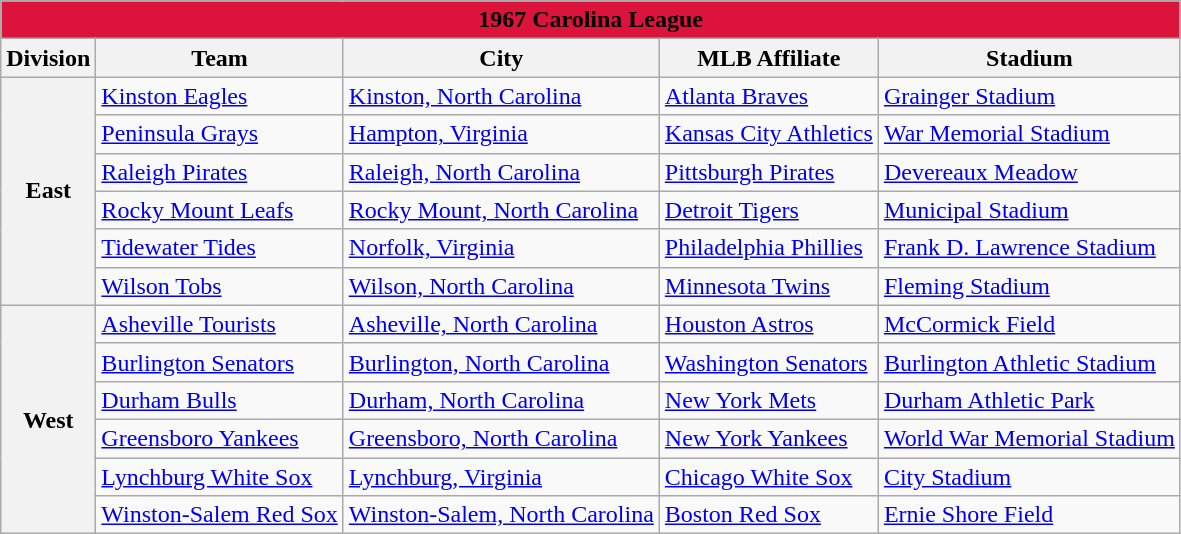<table class="wikitable" style="width:auto">
<tr>
<td bgcolor="#DC143C" align="center" colspan="7"><strong><span>1967 Carolina League</span></strong></td>
</tr>
<tr>
<th>Division</th>
<th>Team</th>
<th>City</th>
<th>MLB Affiliate</th>
<th>Stadium</th>
</tr>
<tr>
<th rowspan="6">East</th>
<td><a href='#'>Kinston Eagles</a></td>
<td><a href='#'>Kinston, North Carolina</a></td>
<td><a href='#'>Atlanta Braves</a></td>
<td><a href='#'>Grainger Stadium</a></td>
</tr>
<tr>
<td><a href='#'>Peninsula Grays</a></td>
<td><a href='#'>Hampton, Virginia</a></td>
<td><a href='#'>Kansas City Athletics</a></td>
<td><a href='#'>War Memorial Stadium</a></td>
</tr>
<tr>
<td><a href='#'>Raleigh Pirates</a></td>
<td><a href='#'>Raleigh, North Carolina</a></td>
<td><a href='#'>Pittsburgh Pirates</a></td>
<td><a href='#'>Devereaux Meadow</a></td>
</tr>
<tr>
<td><a href='#'>Rocky Mount Leafs</a></td>
<td><a href='#'>Rocky Mount, North Carolina</a></td>
<td><a href='#'>Detroit Tigers</a></td>
<td><a href='#'>Municipal Stadium</a></td>
</tr>
<tr>
<td><a href='#'>Tidewater Tides</a></td>
<td><a href='#'>Norfolk, Virginia</a></td>
<td><a href='#'>Philadelphia Phillies</a></td>
<td><a href='#'>Frank D. Lawrence Stadium</a></td>
</tr>
<tr>
<td><a href='#'>Wilson Tobs</a></td>
<td><a href='#'>Wilson, North Carolina</a></td>
<td><a href='#'>Minnesota Twins</a></td>
<td><a href='#'>Fleming Stadium</a></td>
</tr>
<tr>
<th rowspan="6">West</th>
<td><a href='#'>Asheville Tourists</a></td>
<td><a href='#'>Asheville, North Carolina</a></td>
<td><a href='#'>Houston Astros</a></td>
<td><a href='#'>McCormick Field</a></td>
</tr>
<tr>
<td><a href='#'>Burlington Senators</a></td>
<td><a href='#'>Burlington, North Carolina</a></td>
<td><a href='#'>Washington Senators</a></td>
<td><a href='#'>Burlington Athletic Stadium</a></td>
</tr>
<tr>
<td><a href='#'>Durham Bulls</a></td>
<td><a href='#'>Durham, North Carolina</a></td>
<td><a href='#'>New York Mets</a></td>
<td><a href='#'>Durham Athletic Park</a></td>
</tr>
<tr>
<td><a href='#'>Greensboro Yankees</a></td>
<td><a href='#'>Greensboro, North Carolina</a></td>
<td><a href='#'>New York Yankees</a></td>
<td><a href='#'>World War Memorial Stadium</a></td>
</tr>
<tr>
<td><a href='#'>Lynchburg White Sox</a></td>
<td><a href='#'>Lynchburg, Virginia</a></td>
<td><a href='#'>Chicago White Sox</a></td>
<td><a href='#'>City Stadium</a></td>
</tr>
<tr>
<td><a href='#'>Winston-Salem Red Sox</a></td>
<td><a href='#'>Winston-Salem, North Carolina</a></td>
<td><a href='#'>Boston Red Sox</a></td>
<td><a href='#'>Ernie Shore Field</a></td>
</tr>
</table>
